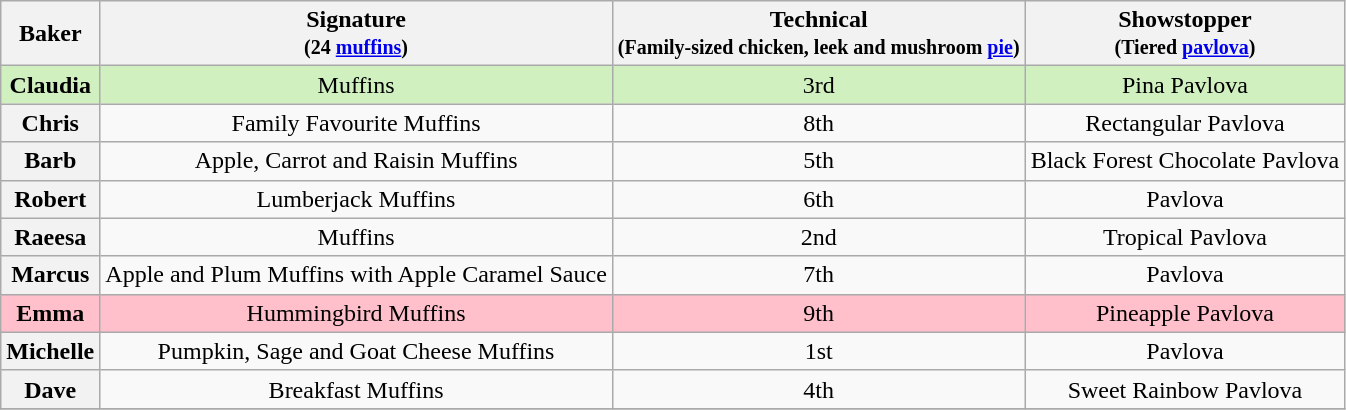<table class="wikitable sortable" style="text-align:center">
<tr>
<th>Baker</th>
<th class="unsortable">Signature<br><small>(24 <a href='#'>muffins</a>)</small></th>
<th>Technical<br><small>(Family-sized chicken, leek and mushroom <a href='#'>pie</a>)</small></th>
<th class="unsortable">Showstopper<br><small>(Tiered <a href='#'>pavlova</a>)</small></th>
</tr>
<tr style="background:#d0f0c0;">
<th style="background:#d0f0c0;">Claudia</th>
<td>Muffins</td>
<td>3rd</td>
<td>Pina Pavlova</td>
</tr>
<tr>
<th>Chris</th>
<td>Family Favourite Muffins</td>
<td>8th</td>
<td>Rectangular Pavlova</td>
</tr>
<tr>
<th>Barb</th>
<td>Apple, Carrot and Raisin Muffins</td>
<td>5th</td>
<td>Black Forest Chocolate Pavlova</td>
</tr>
<tr>
<th>Robert</th>
<td>Lumberjack Muffins</td>
<td>6th</td>
<td>Pavlova</td>
</tr>
<tr>
<th>Raeesa</th>
<td>Muffins</td>
<td>2nd</td>
<td>Tropical Pavlova</td>
</tr>
<tr>
<th>Marcus</th>
<td>Apple and Plum Muffins with Apple Caramel Sauce</td>
<td>7th</td>
<td>Pavlova</td>
</tr>
<tr style="background:Pink;">
<th style="background:Pink;">Emma</th>
<td>Hummingbird Muffins</td>
<td>9th</td>
<td>Pineapple Pavlova</td>
</tr>
<tr>
<th>Michelle</th>
<td>Pumpkin, Sage and Goat Cheese Muffins</td>
<td>1st</td>
<td>Pavlova</td>
</tr>
<tr>
<th>Dave</th>
<td>Breakfast Muffins</td>
<td>4th</td>
<td>Sweet Rainbow Pavlova</td>
</tr>
<tr>
</tr>
</table>
